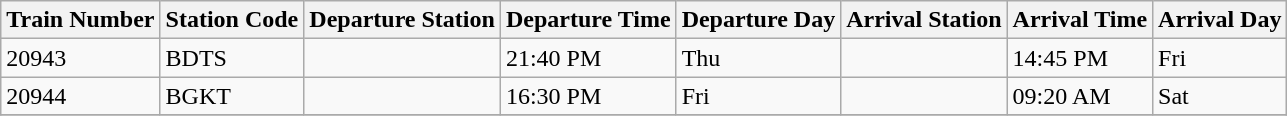<table class="wikitable">
<tr>
<th>Train Number</th>
<th>Station Code</th>
<th>Departure Station</th>
<th>Departure Time</th>
<th>Departure Day</th>
<th>Arrival Station</th>
<th>Arrival Time</th>
<th>Arrival Day</th>
</tr>
<tr>
<td>20943</td>
<td>BDTS</td>
<td></td>
<td>21:40 PM</td>
<td>Thu</td>
<td></td>
<td>14:45 PM</td>
<td>Fri</td>
</tr>
<tr>
<td>20944</td>
<td>BGKT</td>
<td></td>
<td>16:30 PM</td>
<td>Fri</td>
<td></td>
<td>09:20 AM</td>
<td>Sat</td>
</tr>
<tr>
</tr>
</table>
